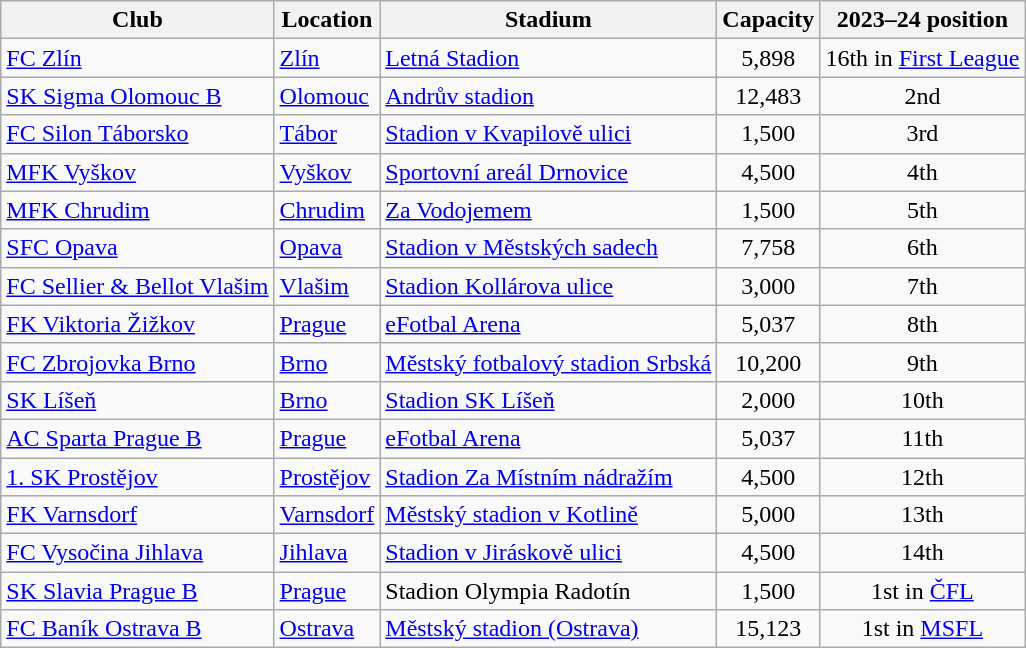<table class="wikitable sortable">
<tr>
<th>Club</th>
<th>Location</th>
<th>Stadium</th>
<th>Capacity</th>
<th>2023–24 position</th>
</tr>
<tr>
<td><a href='#'>FC Zlín</a></td>
<td><a href='#'>Zlín</a></td>
<td><a href='#'>Letná Stadion</a></td>
<td align="center">5,898</td>
<td align="center">16th in <a href='#'>First League</a></td>
</tr>
<tr>
<td><a href='#'>SK Sigma Olomouc B</a></td>
<td><a href='#'>Olomouc</a></td>
<td><a href='#'>Andrův stadion</a></td>
<td align="center">12,483</td>
<td align="center">2nd</td>
</tr>
<tr>
<td><a href='#'>FC Silon Táborsko</a></td>
<td><a href='#'>Tábor</a></td>
<td><a href='#'>Stadion v Kvapilově ulici</a></td>
<td align="center">1,500</td>
<td align="center">3rd</td>
</tr>
<tr>
<td><a href='#'>MFK Vyškov</a></td>
<td><a href='#'>Vyškov</a></td>
<td><a href='#'>Sportovní areál Drnovice</a></td>
<td align="center">4,500</td>
<td align="center">4th</td>
</tr>
<tr>
<td><a href='#'>MFK Chrudim</a></td>
<td><a href='#'>Chrudim</a></td>
<td><a href='#'>Za Vodojemem</a></td>
<td align="center">1,500</td>
<td align="center">5th</td>
</tr>
<tr>
<td><a href='#'>SFC Opava</a></td>
<td><a href='#'>Opava</a></td>
<td><a href='#'>Stadion v Městských sadech</a></td>
<td align="center">7,758</td>
<td align="center">6th</td>
</tr>
<tr>
<td><a href='#'>FC Sellier & Bellot Vlašim</a></td>
<td><a href='#'>Vlašim</a></td>
<td><a href='#'>Stadion Kollárova ulice</a></td>
<td align="center">3,000</td>
<td align="center">7th</td>
</tr>
<tr>
<td><a href='#'>FK Viktoria Žižkov</a></td>
<td><a href='#'>Prague</a></td>
<td><a href='#'>eFotbal Arena</a></td>
<td align="center">5,037</td>
<td align="center">8th</td>
</tr>
<tr>
<td><a href='#'>FC Zbrojovka Brno</a></td>
<td><a href='#'>Brno</a></td>
<td><a href='#'>Městský fotbalový stadion Srbská</a></td>
<td align="center">10,200</td>
<td align="center">9th</td>
</tr>
<tr>
<td><a href='#'>SK Líšeň</a></td>
<td><a href='#'>Brno</a></td>
<td><a href='#'>Stadion SK Líšeň</a></td>
<td align="center">2,000</td>
<td align="center">10th</td>
</tr>
<tr>
<td><a href='#'>AC Sparta Prague B</a></td>
<td><a href='#'>Prague</a></td>
<td><a href='#'>eFotbal Arena</a></td>
<td align="center">5,037</td>
<td align="center">11th</td>
</tr>
<tr>
<td><a href='#'>1. SK Prostějov</a></td>
<td><a href='#'>Prostějov</a></td>
<td><a href='#'>Stadion Za Místním nádražím</a></td>
<td align="center">4,500</td>
<td align="center">12th</td>
</tr>
<tr>
<td><a href='#'>FK Varnsdorf</a></td>
<td><a href='#'>Varnsdorf</a></td>
<td><a href='#'>Městský stadion v Kotlině</a></td>
<td align="center">5,000</td>
<td align="center">13th</td>
</tr>
<tr>
<td><a href='#'>FC Vysočina Jihlava</a></td>
<td><a href='#'>Jihlava</a></td>
<td><a href='#'>Stadion v Jiráskově ulici</a></td>
<td align="center">4,500</td>
<td align="center">14th</td>
</tr>
<tr>
<td><a href='#'>SK Slavia Prague B</a></td>
<td><a href='#'>Prague</a></td>
<td>Stadion Olympia Radotín</td>
<td align="center">1,500</td>
<td align="center">1st in <a href='#'>ČFL</a></td>
</tr>
<tr>
<td><a href='#'>FC Baník Ostrava B</a></td>
<td><a href='#'>Ostrava</a></td>
<td><a href='#'>Městský stadion (Ostrava)</a></td>
<td align="center">15,123</td>
<td align="center">1st in <a href='#'>MSFL</a></td>
</tr>
</table>
